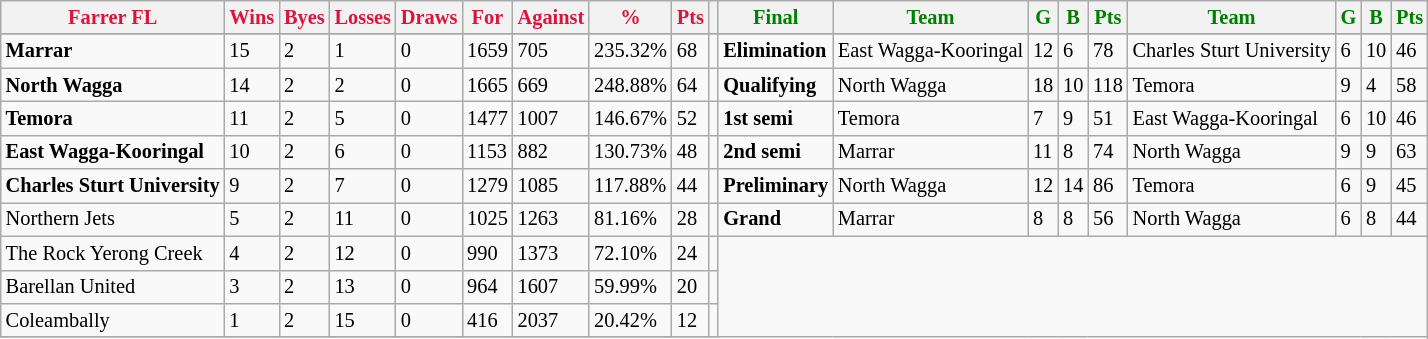<table class="wikitable" style="font-size: 85%; text-align: left">
<tr>
<th style="color:crimson">Farrer FL</th>
<th style="color:crimson">Wins</th>
<th style="color:crimson">Byes</th>
<th style="color:crimson">Losses</th>
<th style="color:crimson">Draws</th>
<th style="color:crimson">For</th>
<th style="color:crimson">Against</th>
<th style="color:crimson">%</th>
<th style="color:crimson">Pts</th>
<th></th>
<th style="color:green">Final</th>
<th style="color:green">Team</th>
<th style="color:green">G</th>
<th style="color:green">B</th>
<th style="color:green">Pts</th>
<th style="color:green">Team</th>
<th style="color:green">G</th>
<th style="color:green">B</th>
<th style="color:green">Pts</th>
</tr>
<tr>
</tr>
<tr>
</tr>
<tr>
<td><strong>	Marrar	</strong></td>
<td>15</td>
<td>2</td>
<td>1</td>
<td>0</td>
<td>1659</td>
<td>705</td>
<td>235.32%</td>
<td>68</td>
<td></td>
<td><strong>Elimination</strong></td>
<td>East Wagga-Kooringal</td>
<td>12</td>
<td>6</td>
<td>78</td>
<td>Charles Sturt University</td>
<td>6</td>
<td>10</td>
<td>46</td>
</tr>
<tr>
<td><strong>	North Wagga	</strong></td>
<td>14</td>
<td>2</td>
<td>2</td>
<td>0</td>
<td>1665</td>
<td>669</td>
<td>248.88%</td>
<td>64</td>
<td></td>
<td><strong>Qualifying</strong></td>
<td>North Wagga</td>
<td>18</td>
<td>10</td>
<td>118</td>
<td>Temora</td>
<td>9</td>
<td>4</td>
<td>58</td>
</tr>
<tr>
<td><strong>	Temora	</strong></td>
<td>11</td>
<td>2</td>
<td>5</td>
<td>0</td>
<td>1477</td>
<td>1007</td>
<td>146.67%</td>
<td>52</td>
<td></td>
<td><strong>1st semi</strong></td>
<td>Temora</td>
<td>7</td>
<td>9</td>
<td>51</td>
<td>East Wagga-Kooringal</td>
<td>6</td>
<td>10</td>
<td>46</td>
</tr>
<tr>
<td><strong>	East Wagga-Kooringal	</strong></td>
<td>10</td>
<td>2</td>
<td>6</td>
<td>0</td>
<td>1153</td>
<td>882</td>
<td>130.73%</td>
<td>48</td>
<td></td>
<td><strong>2nd semi</strong></td>
<td>Marrar</td>
<td>11</td>
<td>8</td>
<td>74</td>
<td>North Wagga</td>
<td>9</td>
<td>9</td>
<td>63</td>
</tr>
<tr>
<td><strong>	Charles Sturt University	</strong></td>
<td>9</td>
<td>2</td>
<td>7</td>
<td>0</td>
<td>1279</td>
<td>1085</td>
<td>117.88%</td>
<td>44</td>
<td></td>
<td><strong>Preliminary</strong></td>
<td>North Wagga</td>
<td>12</td>
<td>14</td>
<td>86</td>
<td>Temora</td>
<td>6</td>
<td>9</td>
<td>45</td>
</tr>
<tr>
<td>Northern Jets</td>
<td>5</td>
<td>2</td>
<td>11</td>
<td>0</td>
<td>1025</td>
<td>1263</td>
<td>81.16%</td>
<td>28</td>
<td></td>
<td><strong>Grand</strong></td>
<td>Marrar</td>
<td>8</td>
<td>8</td>
<td>56</td>
<td>North Wagga</td>
<td>6</td>
<td>8</td>
<td>44</td>
</tr>
<tr>
<td>The Rock Yerong Creek</td>
<td>4</td>
<td>2</td>
<td>12</td>
<td>0</td>
<td>990</td>
<td>1373</td>
<td>72.10%</td>
<td>24</td>
<td></td>
</tr>
<tr>
<td>Barellan United</td>
<td>3</td>
<td>2</td>
<td>13</td>
<td>0</td>
<td>964</td>
<td>1607</td>
<td>59.99%</td>
<td>20</td>
<td></td>
</tr>
<tr>
<td>Coleambally</td>
<td>1</td>
<td>2</td>
<td>15</td>
<td>0</td>
<td>416</td>
<td>2037</td>
<td>20.42%</td>
<td>12</td>
<td></td>
</tr>
<tr>
</tr>
</table>
